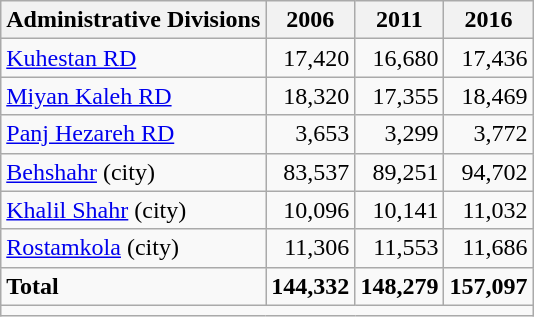<table class="wikitable">
<tr>
<th>Administrative Divisions</th>
<th>2006</th>
<th>2011</th>
<th>2016</th>
</tr>
<tr>
<td><a href='#'>Kuhestan RD</a></td>
<td style="text-align: right;">17,420</td>
<td style="text-align: right;">16,680</td>
<td style="text-align: right;">17,436</td>
</tr>
<tr>
<td><a href='#'>Miyan Kaleh RD</a></td>
<td style="text-align: right;">18,320</td>
<td style="text-align: right;">17,355</td>
<td style="text-align: right;">18,469</td>
</tr>
<tr>
<td><a href='#'>Panj Hezareh RD</a></td>
<td style="text-align: right;">3,653</td>
<td style="text-align: right;">3,299</td>
<td style="text-align: right;">3,772</td>
</tr>
<tr>
<td><a href='#'>Behshahr</a> (city)</td>
<td style="text-align: right;">83,537</td>
<td style="text-align: right;">89,251</td>
<td style="text-align: right;">94,702</td>
</tr>
<tr>
<td><a href='#'>Khalil Shahr</a> (city)</td>
<td style="text-align: right;">10,096</td>
<td style="text-align: right;">10,141</td>
<td style="text-align: right;">11,032</td>
</tr>
<tr>
<td><a href='#'>Rostamkola</a> (city)</td>
<td style="text-align: right;">11,306</td>
<td style="text-align: right;">11,553</td>
<td style="text-align: right;">11,686</td>
</tr>
<tr>
<td><strong>Total</strong></td>
<td style="text-align: right;"><strong>144,332</strong></td>
<td style="text-align: right;"><strong>148,279</strong></td>
<td style="text-align: right;"><strong>157,097</strong></td>
</tr>
<tr>
<td colspan=4></td>
</tr>
</table>
